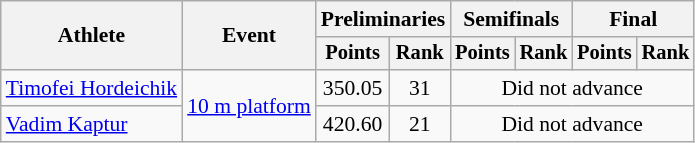<table class="wikitable" style="font-size:90%">
<tr>
<th rowspan="2">Athlete</th>
<th rowspan="2">Event</th>
<th colspan=2>Preliminaries</th>
<th colspan=2>Semifinals</th>
<th colspan=2>Final</th>
</tr>
<tr style="font-size:95%">
<th>Points</th>
<th>Rank</th>
<th>Points</th>
<th>Rank</th>
<th>Points</th>
<th>Rank</th>
</tr>
<tr align=center>
<td align=left><a href='#'>Timofei Hordeichik</a></td>
<td align=left rowspan=2><a href='#'>10 m platform</a></td>
<td>350.05</td>
<td>31</td>
<td colspan=4>Did not advance</td>
</tr>
<tr align=center>
<td align=left><a href='#'>Vadim Kaptur</a></td>
<td>420.60</td>
<td>21</td>
<td colspan=4>Did not advance</td>
</tr>
</table>
